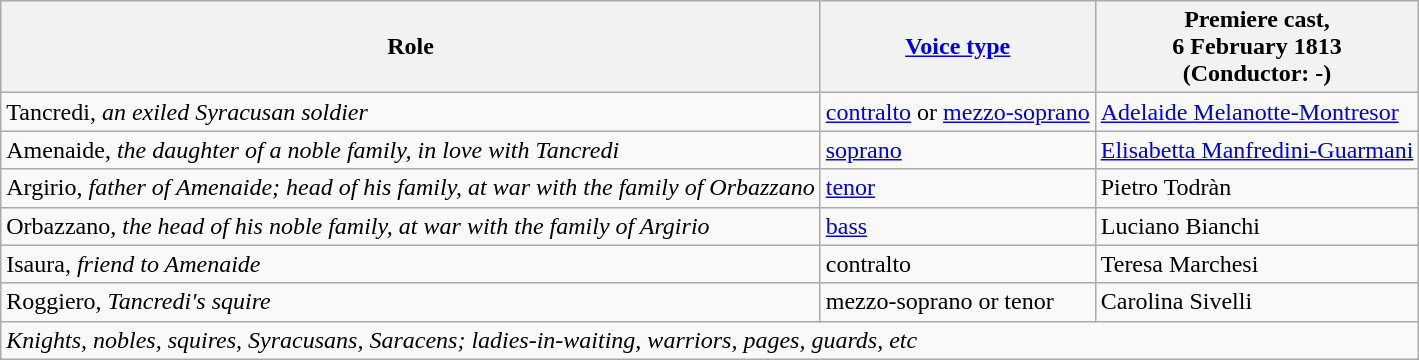<table class="wikitable">
<tr>
<th>Role</th>
<th><a href='#'>Voice type</a></th>
<th>Premiere cast,<br>6 February 1813<br>(Conductor: -)</th>
</tr>
<tr>
<td>Tancredi, <em>an exiled Syracusan soldier</em></td>
<td><a href='#'>contralto</a> or <a href='#'>mezzo-soprano</a></td>
<td><a href='#'>Adelaide Melanotte-Montresor</a></td>
</tr>
<tr>
<td>Amenaide, <em>the daughter of a noble family, in love with Tancredi</em></td>
<td><a href='#'>soprano</a></td>
<td><a href='#'>Elisabetta Manfredini-Guarmani</a></td>
</tr>
<tr>
<td>Argirio, <em>father of Amenaide; head of his family, at war with the family of Orbazzano</em></td>
<td><a href='#'>tenor</a></td>
<td>Pietro Todràn</td>
</tr>
<tr>
<td>Orbazzano, <em>the head of his noble family, at war with the family of Argirio</em></td>
<td><a href='#'>bass</a></td>
<td>Luciano Bianchi</td>
</tr>
<tr>
<td>Isaura, <em>friend to Amenaide</em></td>
<td>contralto</td>
<td>Teresa Marchesi</td>
</tr>
<tr>
<td>Roggiero, <em>Tancredi's squire</em></td>
<td>mezzo-soprano or tenor</td>
<td>Carolina Sivelli</td>
</tr>
<tr>
<td colspan="3"><em>Knights, nobles, squires, Syracusans, Saracens; ladies-in-waiting, warriors, pages, guards, etc</em></td>
</tr>
</table>
